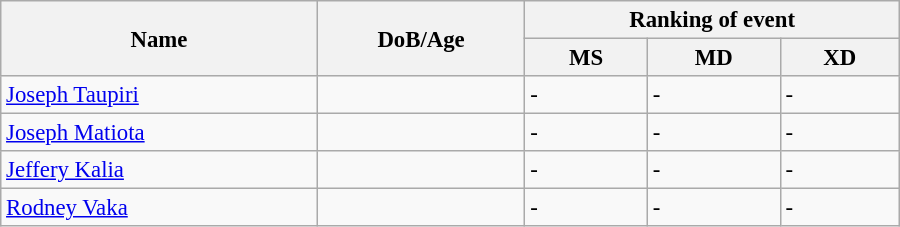<table class="wikitable" style="width:600px; font-size:95%;">
<tr>
<th rowspan="2" align="left">Name</th>
<th rowspan="2" align="left">DoB/Age</th>
<th colspan="3" align="center">Ranking of event</th>
</tr>
<tr>
<th align="center">MS</th>
<th>MD</th>
<th align="center">XD</th>
</tr>
<tr>
<td><a href='#'>Joseph Taupiri</a></td>
<td></td>
<td>-</td>
<td>-</td>
<td>-</td>
</tr>
<tr>
<td><a href='#'>Joseph Matiota</a></td>
<td></td>
<td>-</td>
<td>-</td>
<td>-</td>
</tr>
<tr>
<td><a href='#'>Jeffery Kalia</a></td>
<td></td>
<td>-</td>
<td>-</td>
<td>-</td>
</tr>
<tr>
<td><a href='#'>Rodney Vaka</a></td>
<td></td>
<td>-</td>
<td>-</td>
<td>-</td>
</tr>
</table>
